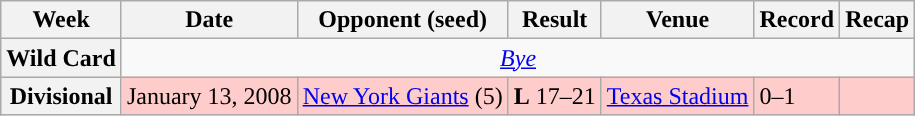<table class="wikitable" align="center">
<tr>
<th>Week</th>
<th>Date</th>
<th>Opponent (seed)</th>
<th>Result</th>
<th>Venue</th>
<th>Record</th>
<th>Recap</th>
</tr>
<tr align="center">
<th>Wild Card</th>
<td colspan="8" align="center"><em><a href='#'>Bye</a></em></td>
</tr>
<tr style="background: #fcc;">
<th>Divisional</th>
<td>January 13, 2008</td>
<td><a href='#'>New York Giants</a> (5)</td>
<td><strong>L</strong> 17–21</td>
<td><a href='#'>Texas Stadium</a></td>
<td>0–1</td>
<td></td>
</tr>
</table>
